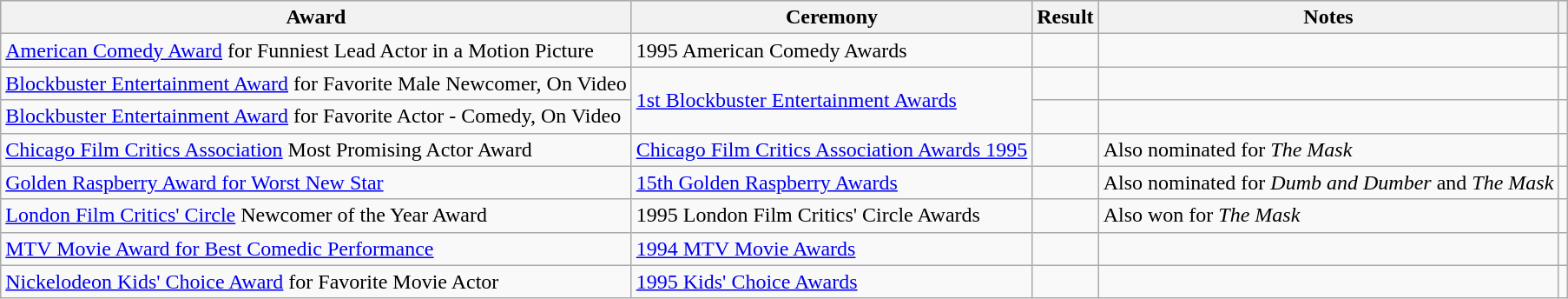<table class="wikitable sortable">
<tr style="background:#ccc; text-align:center;">
<th scope="col">Award</th>
<th scope="col">Ceremony</th>
<th scope="col">Result</th>
<th scope="col">Notes</th>
<th scope="col" class="unsortable"></th>
</tr>
<tr>
<td><a href='#'>American Comedy Award</a> for Funniest Lead Actor in a Motion Picture</td>
<td>1995 American Comedy Awards</td>
<td></td>
<td></td>
<td></td>
</tr>
<tr>
<td><a href='#'>Blockbuster Entertainment Award</a> for Favorite Male Newcomer, On Video</td>
<td rowspan="2"><a href='#'>1st Blockbuster Entertainment Awards</a></td>
<td></td>
<td></td>
<td></td>
</tr>
<tr>
<td><a href='#'>Blockbuster Entertainment Award</a> for Favorite Actor - Comedy, On Video</td>
<td></td>
<td></td>
<td></td>
</tr>
<tr>
<td><a href='#'>Chicago Film Critics Association</a> Most Promising Actor Award</td>
<td><a href='#'>Chicago Film Critics Association Awards 1995</a></td>
<td></td>
<td>Also nominated for <em>The Mask</em></td>
<td></td>
</tr>
<tr>
<td><a href='#'>Golden Raspberry Award for Worst New Star</a></td>
<td><a href='#'>15th Golden Raspberry Awards</a></td>
<td></td>
<td>Also nominated for <em>Dumb and Dumber</em> and <em>The Mask</em></td>
<td></td>
</tr>
<tr>
<td><a href='#'>London Film Critics' Circle</a> Newcomer of the Year Award</td>
<td>1995 London Film Critics' Circle Awards</td>
<td></td>
<td>Also won for <em>The Mask</em></td>
<td></td>
</tr>
<tr>
<td><a href='#'>MTV Movie Award for Best Comedic Performance</a></td>
<td><a href='#'>1994 MTV Movie Awards</a></td>
<td></td>
<td></td>
<td></td>
</tr>
<tr>
<td><a href='#'>Nickelodeon Kids' Choice Award</a> for Favorite Movie Actor</td>
<td><a href='#'>1995 Kids' Choice Awards</a></td>
<td></td>
<td></td>
<td></td>
</tr>
</table>
